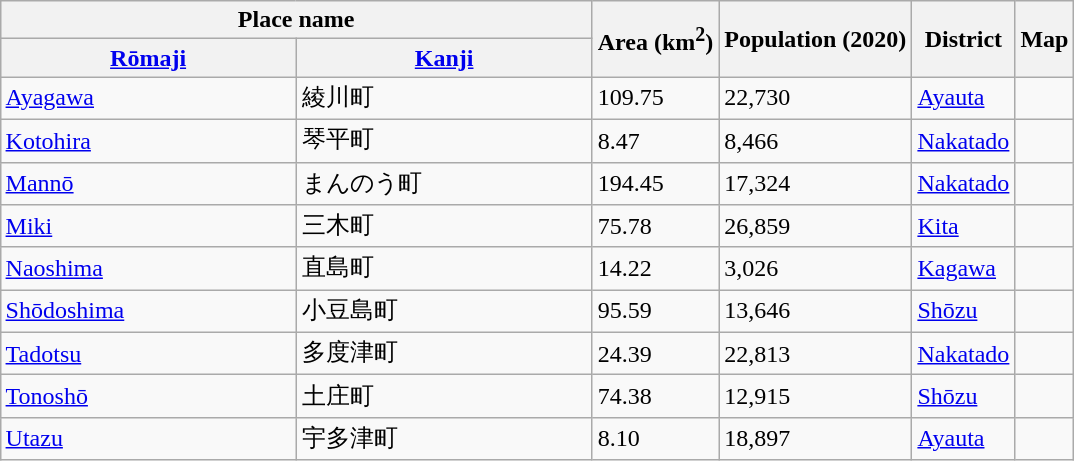<table class="wikitable sortable" style="margin-left: auto; margin-right: auto;">
<tr>
<th colspan="2">Place name</th>
<th rowspan="2">Area (km<sup>2</sup>)</th>
<th rowspan="2">Population (2020)</th>
<th rowspan="2">District</th>
<th rowspan="2">Map</th>
</tr>
<tr>
<th style="width: 190px;"><a href='#'>Rōmaji</a></th>
<th style="width: 190px;"><a href='#'>Kanji</a></th>
</tr>
<tr>
<td> <a href='#'>Ayagawa</a></td>
<td>綾川町</td>
<td>109.75</td>
<td>22,730</td>
<td><a href='#'>Ayauta</a></td>
<td></td>
</tr>
<tr>
<td> <a href='#'>Kotohira</a></td>
<td>琴平町</td>
<td>8.47</td>
<td>8,466</td>
<td><a href='#'>Nakatado</a></td>
<td></td>
</tr>
<tr>
<td> <a href='#'>Mannō</a></td>
<td>まんのう町</td>
<td>194.45</td>
<td>17,324</td>
<td><a href='#'>Nakatado</a></td>
<td></td>
</tr>
<tr>
<td> <a href='#'>Miki</a></td>
<td>三木町</td>
<td>75.78</td>
<td>26,859</td>
<td><a href='#'>Kita</a></td>
<td></td>
</tr>
<tr>
<td> <a href='#'>Naoshima</a></td>
<td>直島町</td>
<td>14.22</td>
<td>3,026</td>
<td><a href='#'>Kagawa</a></td>
<td></td>
</tr>
<tr>
<td> <a href='#'>Shōdoshima</a></td>
<td>小豆島町</td>
<td>95.59</td>
<td>13,646</td>
<td><a href='#'>Shōzu</a></td>
<td></td>
</tr>
<tr>
<td> <a href='#'>Tadotsu</a></td>
<td>多度津町</td>
<td>24.39</td>
<td>22,813</td>
<td><a href='#'>Nakatado</a></td>
<td></td>
</tr>
<tr>
<td> <a href='#'>Tonoshō</a></td>
<td>土庄町</td>
<td>74.38</td>
<td>12,915</td>
<td><a href='#'>Shōzu</a></td>
<td></td>
</tr>
<tr>
<td> <a href='#'>Utazu</a></td>
<td>宇多津町</td>
<td>8.10</td>
<td>18,897</td>
<td><a href='#'>Ayauta</a></td>
<td></td>
</tr>
</table>
